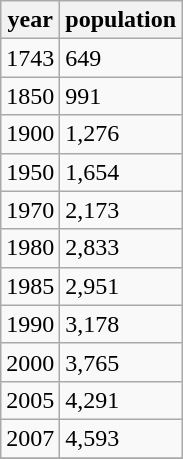<table class="wikitable">
<tr>
<th>year</th>
<th>population</th>
</tr>
<tr>
<td>1743</td>
<td>649</td>
</tr>
<tr>
<td>1850</td>
<td>991</td>
</tr>
<tr>
<td>1900</td>
<td>1,276</td>
</tr>
<tr>
<td>1950</td>
<td>1,654</td>
</tr>
<tr>
<td>1970</td>
<td>2,173</td>
</tr>
<tr>
<td>1980</td>
<td>2,833</td>
</tr>
<tr>
<td>1985</td>
<td>2,951</td>
</tr>
<tr>
<td>1990</td>
<td>3,178</td>
</tr>
<tr>
<td>2000</td>
<td>3,765</td>
</tr>
<tr>
<td>2005</td>
<td>4,291</td>
</tr>
<tr>
<td>2007</td>
<td>4,593</td>
</tr>
<tr>
</tr>
</table>
